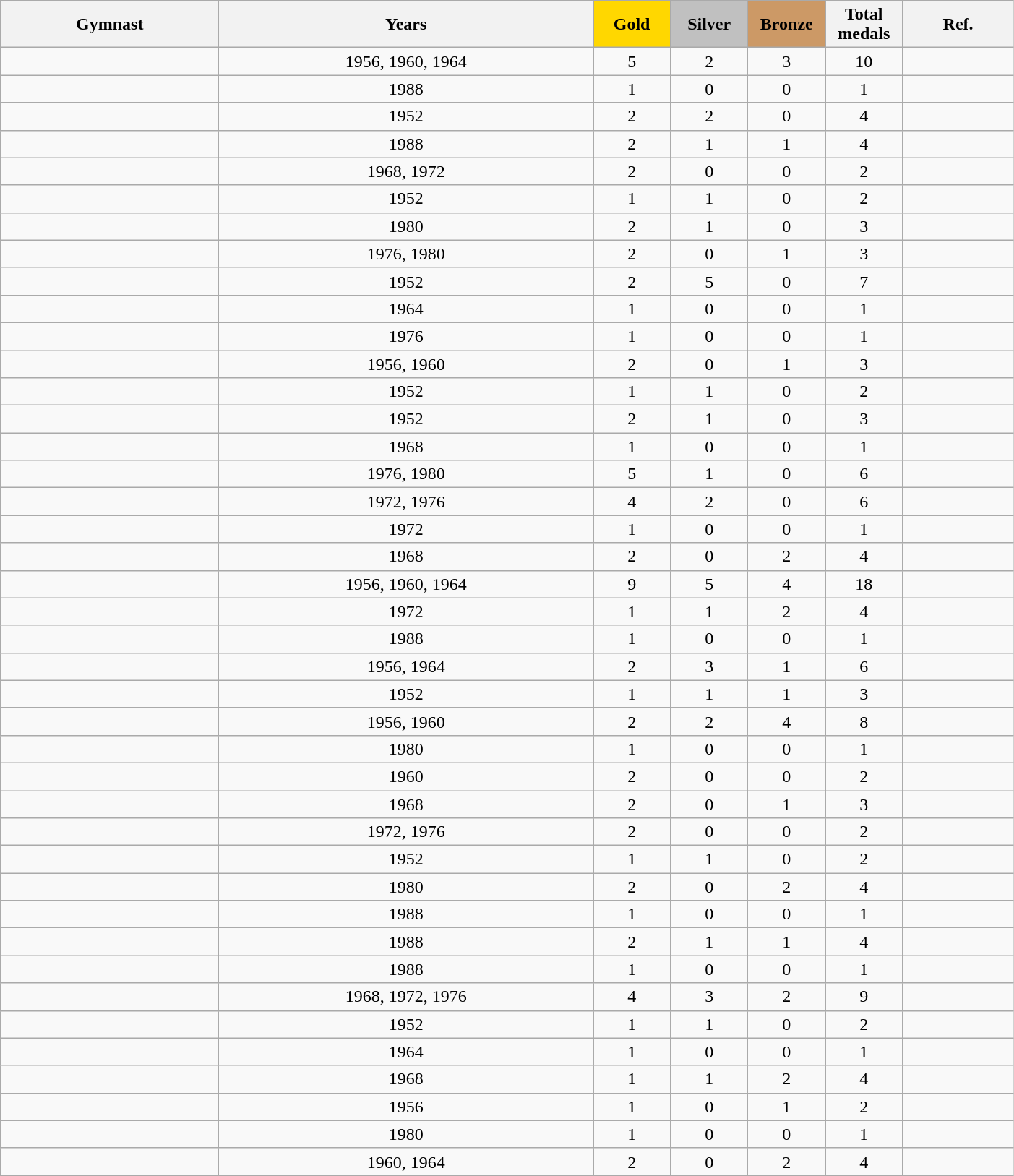<table class="wikitable sortable" width=74% style="text-align:center;">
<tr>
<th>Gymnast</th>
<th>Years</th>
<th style="background-color:gold; width:4.0em; font-weight:bold;">Gold</th>
<th style="background-color:silver; width:4.0em; font-weight:bold;">Silver</th>
<th style="background-color:#cc9966; width:4.0em; font-weight:bold;">Bronze</th>
<th style="width:4.0em;">Total medals</th>
<th class="unsortable">Ref.</th>
</tr>
<tr>
<td></td>
<td>1956, 1960, 1964</td>
<td>5</td>
<td>2</td>
<td>3</td>
<td>10</td>
<td></td>
</tr>
<tr>
<td></td>
<td>1988</td>
<td>1</td>
<td>0</td>
<td>0</td>
<td>1</td>
<td></td>
</tr>
<tr>
<td></td>
<td>1952</td>
<td>2</td>
<td>2</td>
<td>0</td>
<td>4</td>
<td></td>
</tr>
<tr>
<td></td>
<td>1988</td>
<td>2</td>
<td>1</td>
<td>1</td>
<td>4</td>
<td></td>
</tr>
<tr>
<td></td>
<td>1968, 1972</td>
<td>2</td>
<td>0</td>
<td>0</td>
<td>2</td>
<td></td>
</tr>
<tr>
<td></td>
<td>1952</td>
<td>1</td>
<td>1</td>
<td>0</td>
<td>2</td>
<td></td>
</tr>
<tr>
<td></td>
<td>1980</td>
<td>2</td>
<td>1</td>
<td>0</td>
<td>3</td>
<td></td>
</tr>
<tr>
<td></td>
<td>1976, 1980</td>
<td>2</td>
<td>0</td>
<td>1</td>
<td>3</td>
<td></td>
</tr>
<tr>
<td></td>
<td>1952</td>
<td>2</td>
<td>5</td>
<td>0</td>
<td>7</td>
<td></td>
</tr>
<tr>
<td></td>
<td>1964</td>
<td>1</td>
<td>0</td>
<td>0</td>
<td>1</td>
<td></td>
</tr>
<tr>
<td></td>
<td>1976</td>
<td>1</td>
<td>0</td>
<td>0</td>
<td>1</td>
<td></td>
</tr>
<tr>
<td></td>
<td>1956, 1960</td>
<td>2</td>
<td>0</td>
<td>1</td>
<td>3</td>
<td></td>
</tr>
<tr>
<td></td>
<td>1952</td>
<td>1</td>
<td>1</td>
<td>0</td>
<td>2</td>
<td></td>
</tr>
<tr>
<td></td>
<td>1952</td>
<td>2</td>
<td>1</td>
<td>0</td>
<td>3</td>
<td></td>
</tr>
<tr>
<td></td>
<td>1968</td>
<td>1</td>
<td>0</td>
<td>0</td>
<td>1</td>
<td></td>
</tr>
<tr>
<td></td>
<td>1976, 1980</td>
<td>5</td>
<td>1</td>
<td>0</td>
<td>6</td>
<td></td>
</tr>
<tr>
<td></td>
<td>1972, 1976</td>
<td>4</td>
<td>2</td>
<td>0</td>
<td>6</td>
<td></td>
</tr>
<tr>
<td></td>
<td>1972</td>
<td>1</td>
<td>0</td>
<td>0</td>
<td>1</td>
<td></td>
</tr>
<tr>
<td></td>
<td>1968</td>
<td>2</td>
<td>0</td>
<td>2</td>
<td>4</td>
<td></td>
</tr>
<tr>
<td></td>
<td>1956, 1960, 1964</td>
<td>9</td>
<td>5</td>
<td>4</td>
<td>18</td>
<td></td>
</tr>
<tr>
<td></td>
<td>1972</td>
<td>1</td>
<td>1</td>
<td>2</td>
<td>4</td>
<td></td>
</tr>
<tr>
<td></td>
<td>1988</td>
<td>1</td>
<td>0</td>
<td>0</td>
<td>1</td>
<td></td>
</tr>
<tr>
<td></td>
<td>1956, 1964</td>
<td>2</td>
<td>3</td>
<td>1</td>
<td>6</td>
<td></td>
</tr>
<tr>
<td></td>
<td>1952</td>
<td>1</td>
<td>1</td>
<td>1</td>
<td>3</td>
<td></td>
</tr>
<tr>
<td></td>
<td>1956, 1960</td>
<td>2</td>
<td>2</td>
<td>4</td>
<td>8</td>
<td></td>
</tr>
<tr>
<td></td>
<td>1980</td>
<td>1</td>
<td>0</td>
<td>0</td>
<td>1</td>
<td></td>
</tr>
<tr>
<td></td>
<td>1960</td>
<td>2</td>
<td>0</td>
<td>0</td>
<td>2</td>
<td></td>
</tr>
<tr>
<td></td>
<td>1968</td>
<td>2</td>
<td>0</td>
<td>1</td>
<td>3</td>
<td></td>
</tr>
<tr>
<td></td>
<td>1972, 1976</td>
<td>2</td>
<td>0</td>
<td>0</td>
<td>2</td>
<td></td>
</tr>
<tr>
<td></td>
<td>1952</td>
<td>1</td>
<td>1</td>
<td>0</td>
<td>2</td>
<td></td>
</tr>
<tr>
<td></td>
<td>1980</td>
<td>2</td>
<td>0</td>
<td>2</td>
<td>4</td>
<td></td>
</tr>
<tr>
<td></td>
<td>1988</td>
<td>1</td>
<td>0</td>
<td>0</td>
<td>1</td>
<td></td>
</tr>
<tr>
<td></td>
<td>1988</td>
<td>2</td>
<td>1</td>
<td>1</td>
<td>4</td>
<td></td>
</tr>
<tr>
<td></td>
<td>1988</td>
<td>1</td>
<td>0</td>
<td>0</td>
<td>1</td>
<td></td>
</tr>
<tr>
<td></td>
<td>1968, 1972, 1976</td>
<td>4</td>
<td>3</td>
<td>2</td>
<td>9</td>
<td></td>
</tr>
<tr>
<td></td>
<td>1952</td>
<td>1</td>
<td>1</td>
<td>0</td>
<td>2</td>
<td></td>
</tr>
<tr>
<td></td>
<td>1964</td>
<td>1</td>
<td>0</td>
<td>0</td>
<td>1</td>
<td></td>
</tr>
<tr>
<td></td>
<td>1968</td>
<td>1</td>
<td>1</td>
<td>2</td>
<td>4</td>
<td></td>
</tr>
<tr>
<td></td>
<td>1956</td>
<td>1</td>
<td>0</td>
<td>1</td>
<td>2</td>
<td></td>
</tr>
<tr>
<td></td>
<td>1980</td>
<td>1</td>
<td>0</td>
<td>0</td>
<td>1</td>
<td></td>
</tr>
<tr>
<td></td>
<td>1960, 1964</td>
<td>2</td>
<td>0</td>
<td>2</td>
<td>4</td>
<td></td>
</tr>
</table>
